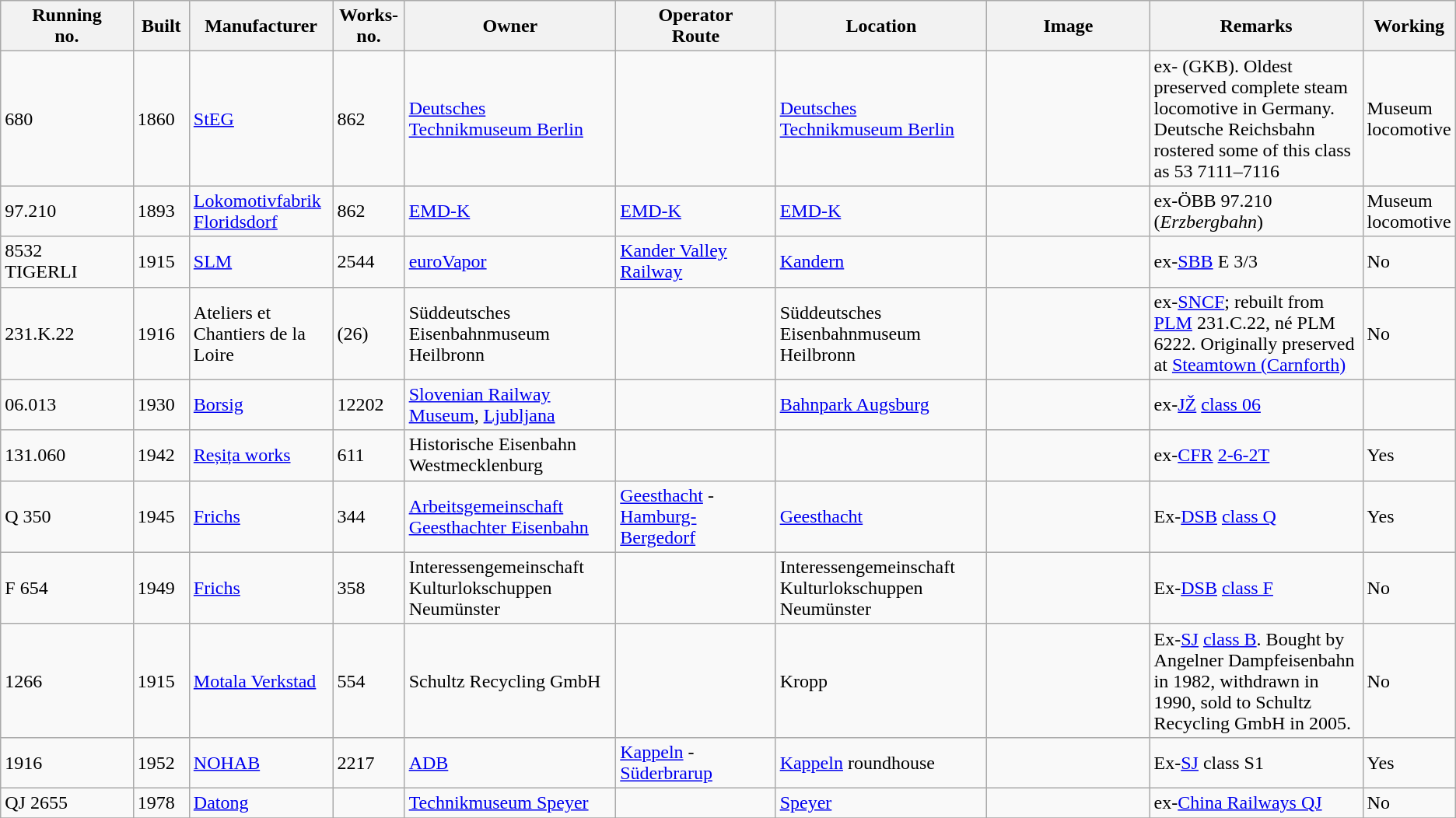<table class="wikitable" style="width="100%"; border:solid 1px #AAAAAA; background:#e3e3e3;">
<tr>
<th width="10%">Running<br>no.</th>
<th width="4%">Built</th>
<th width="10%">Manufacturer</th>
<th width="5%">Works-<br>no.</th>
<th width="15%">Owner</th>
<th width="12%">Operator<br>Route</th>
<th width="15%">Location</th>
<th width="13%">Image</th>
<th width="20%">Remarks</th>
<th width="6%">Working</th>
</tr>
<tr>
<td>680</td>
<td>1860</td>
<td><a href='#'>StEG</a></td>
<td>862</td>
<td><a href='#'>Deutsches Technikmuseum Berlin</a></td>
<td></td>
<td><a href='#'>Deutsches Technikmuseum Berlin</a></td>
<td></td>
<td>ex- (GKB). Oldest preserved complete steam locomotive in Germany. Deutsche Reichsbahn rostered some of this class as 53 7111–7116</td>
<td>Museum locomotive</td>
</tr>
<tr>
<td>97.210</td>
<td>1893</td>
<td><a href='#'>Lokomotivfabrik Floridsdorf</a></td>
<td>862</td>
<td><a href='#'>EMD-K</a></td>
<td><a href='#'>EMD-K</a></td>
<td><a href='#'>EMD-K</a></td>
<td></td>
<td>ex-ÖBB 97.210 (<em>Erzbergbahn</em>)</td>
<td>Museum locomotive</td>
</tr>
<tr>
<td>8532 <br>TIGERLI</td>
<td>1915</td>
<td><a href='#'>SLM</a></td>
<td>2544</td>
<td><a href='#'>euroVapor</a></td>
<td><a href='#'>Kander Valley Railway</a></td>
<td><a href='#'>Kandern</a></td>
<td></td>
<td>ex-<a href='#'>SBB</a> E 3/3</td>
<td>No</td>
</tr>
<tr>
<td>231.K.22</td>
<td>1916</td>
<td>Ateliers et Chantiers de la Loire</td>
<td>(26)</td>
<td>Süddeutsches Eisenbahnmuseum Heilbronn</td>
<td></td>
<td>Süddeutsches Eisenbahnmuseum Heilbronn</td>
<td></td>
<td>ex-<a href='#'>SNCF</a>; rebuilt from <a href='#'>PLM</a> 231.C.22, né PLM 6222. Originally preserved at <a href='#'>Steamtown (Carnforth)</a></td>
<td>No</td>
</tr>
<tr>
<td>06.013</td>
<td>1930</td>
<td><a href='#'>Borsig</a></td>
<td>12202</td>
<td><a href='#'>Slovenian Railway Museum</a>, <a href='#'>Ljubljana</a></td>
<td></td>
<td><a href='#'>Bahnpark Augsburg</a></td>
<td></td>
<td>ex-<a href='#'>JŽ</a> <a href='#'>class 06</a></td>
<td></td>
</tr>
<tr>
<td>131.060</td>
<td>1942</td>
<td><a href='#'>Reșița works</a></td>
<td>611</td>
<td>Historische Eisenbahn Westmecklenburg</td>
<td></td>
<td></td>
<td></td>
<td>ex-<a href='#'>CFR</a> <a href='#'>2-6-2T</a></td>
<td>Yes</td>
</tr>
<tr>
<td>Q 350</td>
<td>1945</td>
<td><a href='#'>Frichs</a></td>
<td>344</td>
<td><a href='#'>Arbeitsgemeinschaft Geesthachter Eisenbahn</a></td>
<td><a href='#'>Geesthacht</a> - <a href='#'>Hamburg-Bergedorf</a></td>
<td><a href='#'>Geesthacht</a></td>
<td></td>
<td>Ex-<a href='#'>DSB</a> <a href='#'>class Q</a></td>
<td>Yes</td>
</tr>
<tr>
<td>F 654</td>
<td>1949</td>
<td><a href='#'>Frichs</a></td>
<td>358</td>
<td>Interessengemeinschaft Kulturlokschuppen Neumünster</td>
<td></td>
<td>Interessengemeinschaft Kulturlokschuppen Neumünster</td>
<td></td>
<td>Ex-<a href='#'>DSB</a> <a href='#'>class F</a></td>
<td>No</td>
</tr>
<tr>
<td>1266</td>
<td>1915</td>
<td><a href='#'>Motala Verkstad</a></td>
<td>554</td>
<td>Schultz Recycling GmbH</td>
<td></td>
<td>Kropp</td>
<td></td>
<td>Ex-<a href='#'>SJ</a> <a href='#'>class B</a>. Bought by Angelner Dampfeisenbahn in 1982, withdrawn in 1990, sold to Schultz Recycling GmbH in 2005.</td>
<td>No</td>
</tr>
<tr>
<td>1916</td>
<td>1952</td>
<td><a href='#'>NOHAB</a></td>
<td>2217</td>
<td><a href='#'>ADB</a></td>
<td><a href='#'>Kappeln</a> - <a href='#'>Süderbrarup</a></td>
<td><a href='#'>Kappeln</a> roundhouse</td>
<td></td>
<td>Ex-<a href='#'>SJ</a> class S1</td>
<td>Yes</td>
</tr>
<tr>
<td>QJ 2655</td>
<td>1978</td>
<td><a href='#'>Datong</a></td>
<td></td>
<td><a href='#'>Technikmuseum Speyer</a></td>
<td></td>
<td><a href='#'>Speyer</a></td>
<td></td>
<td>ex-<a href='#'>China Railways QJ</a></td>
<td>No</td>
</tr>
<tr>
</tr>
</table>
